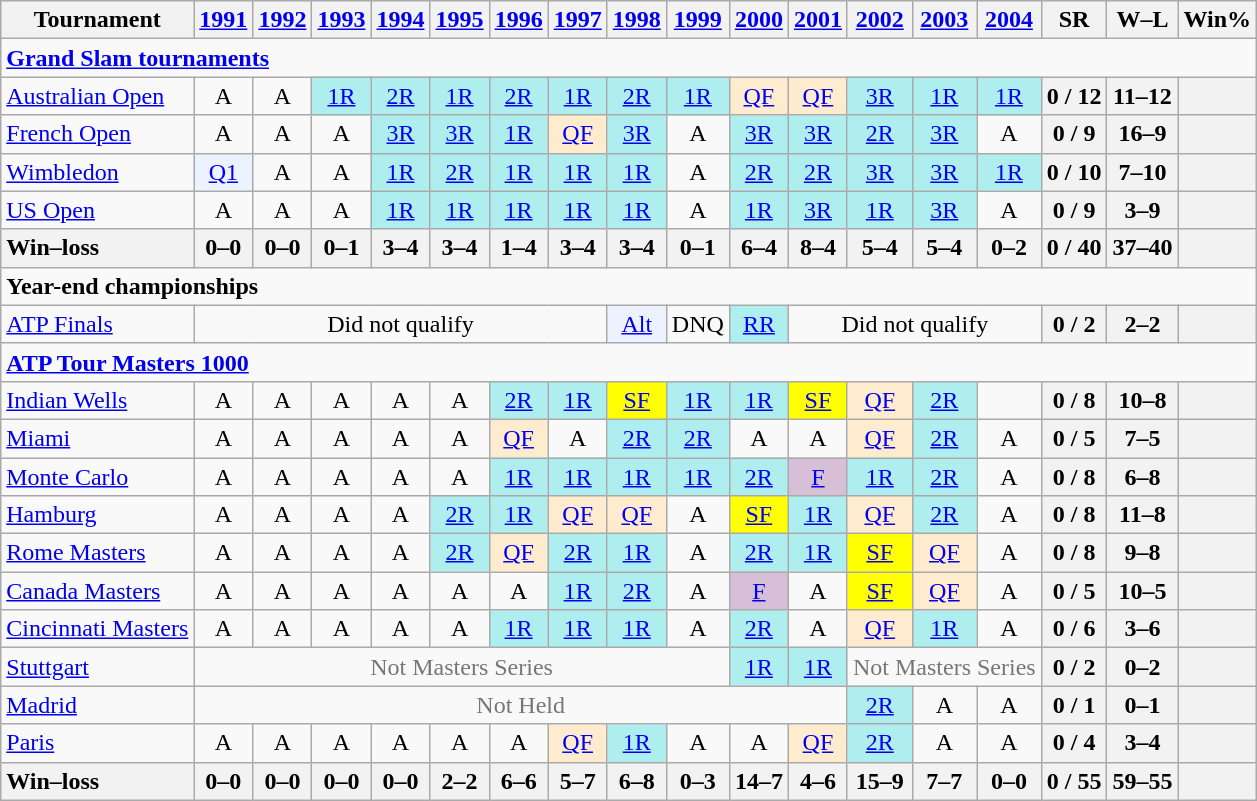<table class=wikitable style=text-align:center>
<tr>
<th>Tournament</th>
<th><a href='#'>1991</a></th>
<th><a href='#'>1992</a></th>
<th><a href='#'>1993</a></th>
<th><a href='#'>1994</a></th>
<th><a href='#'>1995</a></th>
<th><a href='#'>1996</a></th>
<th><a href='#'>1997</a></th>
<th><a href='#'>1998</a></th>
<th><a href='#'>1999</a></th>
<th><a href='#'>2000</a></th>
<th><a href='#'>2001</a></th>
<th><a href='#'>2002</a></th>
<th><a href='#'>2003</a></th>
<th><a href='#'>2004</a></th>
<th>SR</th>
<th>W–L</th>
<th>Win%</th>
</tr>
<tr>
<td colspan=25 style=text-align:left><a href='#'><strong>Grand Slam tournaments</strong></a></td>
</tr>
<tr>
<td align=left><a href='#'>Australian Open</a></td>
<td>A</td>
<td>A</td>
<td bgcolor=afeeee><a href='#'>1R</a></td>
<td bgcolor=afeeee><a href='#'>2R</a></td>
<td bgcolor=afeeee><a href='#'>1R</a></td>
<td bgcolor=afeeee><a href='#'>2R</a></td>
<td bgcolor=afeeee><a href='#'>1R</a></td>
<td bgcolor=afeeee><a href='#'>2R</a></td>
<td bgcolor=afeeee><a href='#'>1R</a></td>
<td bgcolor=ffebcd><a href='#'>QF</a></td>
<td bgcolor=ffebcd><a href='#'>QF</a></td>
<td bgcolor=afeeee><a href='#'>3R</a></td>
<td bgcolor=afeeee><a href='#'>1R</a></td>
<td bgcolor=afeeee><a href='#'>1R</a></td>
<th>0 / 12</th>
<th>11–12</th>
<th></th>
</tr>
<tr>
<td align=left><a href='#'>French Open</a></td>
<td>A</td>
<td>A</td>
<td>A</td>
<td bgcolor=afeeee><a href='#'>3R</a></td>
<td bgcolor=afeeee><a href='#'>3R</a></td>
<td bgcolor=afeeee><a href='#'>1R</a></td>
<td bgcolor=ffebcd><a href='#'>QF</a></td>
<td bgcolor=afeeee><a href='#'>3R</a></td>
<td>A</td>
<td bgcolor=afeeee><a href='#'>3R</a></td>
<td bgcolor=afeeee><a href='#'>3R</a></td>
<td bgcolor=afeeee><a href='#'>2R</a></td>
<td bgcolor=afeeee><a href='#'>3R</a></td>
<td>A</td>
<th>0 / 9</th>
<th>16–9</th>
<th></th>
</tr>
<tr>
<td align=left><a href='#'>Wimbledon</a></td>
<td bgcolor=ecf2ff><a href='#'>Q1</a></td>
<td>A</td>
<td>A</td>
<td bgcolor=afeeee><a href='#'>1R</a></td>
<td bgcolor=afeeee><a href='#'>2R</a></td>
<td bgcolor=afeeee><a href='#'>1R</a></td>
<td bgcolor=afeeee><a href='#'>1R</a></td>
<td bgcolor=afeeee><a href='#'>1R</a></td>
<td>A</td>
<td bgcolor=afeeee><a href='#'>2R</a></td>
<td bgcolor=afeeee><a href='#'>2R</a></td>
<td bgcolor=afeeee><a href='#'>3R</a></td>
<td bgcolor=afeeee><a href='#'>3R</a></td>
<td bgcolor=afeeee><a href='#'>1R</a></td>
<th>0 / 10</th>
<th>7–10</th>
<th></th>
</tr>
<tr>
<td align=left><a href='#'>US Open</a></td>
<td>A</td>
<td>A</td>
<td>A</td>
<td bgcolor=afeeee><a href='#'>1R</a></td>
<td bgcolor=afeeee><a href='#'>1R</a></td>
<td bgcolor=afeeee><a href='#'>1R</a></td>
<td bgcolor=afeeee><a href='#'>1R</a></td>
<td bgcolor=afeeee><a href='#'>1R</a></td>
<td>A</td>
<td bgcolor=afeeee><a href='#'>1R</a></td>
<td bgcolor=afeeee><a href='#'>3R</a></td>
<td bgcolor=afeeee><a href='#'>1R</a></td>
<td bgcolor=afeeee><a href='#'>3R</a></td>
<td>A</td>
<th>0 / 9</th>
<th>3–9</th>
<th></th>
</tr>
<tr>
<th style=text-align:left><strong>Win–loss</strong></th>
<th>0–0</th>
<th>0–0</th>
<th>0–1</th>
<th>3–4</th>
<th>3–4</th>
<th>1–4</th>
<th>3–4</th>
<th>3–4</th>
<th>0–1</th>
<th>6–4</th>
<th>8–4</th>
<th>5–4</th>
<th>5–4</th>
<th>0–2</th>
<th>0 / 40</th>
<th>37–40</th>
<th></th>
</tr>
<tr>
<td colspan=25 style=text-align:left><strong>Year-end championships</strong></td>
</tr>
<tr>
<td align=left><a href='#'>ATP Finals</a></td>
<td align="center" colspan="7">Did not qualify</td>
<td bgcolor=ecf2ff><a href='#'>Alt</a></td>
<td align="center" colspan="1">DNQ</td>
<td bgcolor=afeeee><a href='#'>RR</a></td>
<td align="center" colspan="4">Did not qualify</td>
<th>0 / 2</th>
<th>2–2</th>
<th></th>
</tr>
<tr>
<td colspan=25 style=text-align:left><strong><a href='#'>ATP Tour Masters 1000</a></strong></td>
</tr>
<tr>
<td align=left><a href='#'>Indian Wells</a></td>
<td>A</td>
<td>A</td>
<td>A</td>
<td>A</td>
<td>A</td>
<td bgcolor=afeeee><a href='#'>2R</a></td>
<td bgcolor=afeeee><a href='#'>1R</a></td>
<td bgcolor=yellow><a href='#'>SF</a></td>
<td bgcolor=afeeee><a href='#'>1R</a></td>
<td bgcolor=afeeee><a href='#'>1R</a></td>
<td bgcolor=yellow><a href='#'>SF</a></td>
<td bgcolor=ffebcd><a href='#'>QF</a></td>
<td bgcolor=afeeee><a href='#'>2R</a></td>
<td></td>
<th>0 / 8</th>
<th>10–8</th>
<th></th>
</tr>
<tr>
<td align=left><a href='#'>Miami</a></td>
<td>A</td>
<td>A</td>
<td>A</td>
<td>A</td>
<td>A</td>
<td bgcolor=ffebcd><a href='#'>QF</a></td>
<td>A</td>
<td bgcolor=afeeee><a href='#'>2R</a></td>
<td bgcolor=afeeee><a href='#'>2R</a></td>
<td>A</td>
<td>A</td>
<td bgcolor=ffebcd><a href='#'>QF</a></td>
<td bgcolor=afeeee><a href='#'>2R</a></td>
<td>A</td>
<th>0 / 5</th>
<th>7–5</th>
<th></th>
</tr>
<tr>
<td align=left><a href='#'>Monte Carlo</a></td>
<td>A</td>
<td>A</td>
<td>A</td>
<td>A</td>
<td>A</td>
<td bgcolor=afeeee><a href='#'>1R</a></td>
<td bgcolor=afeeee><a href='#'>1R</a></td>
<td bgcolor=afeeee><a href='#'>1R</a></td>
<td bgcolor=afeeee><a href='#'>1R</a></td>
<td bgcolor=afeeee><a href='#'>2R</a></td>
<td bgcolor=D8BFD8><a href='#'>F</a></td>
<td bgcolor=afeeee><a href='#'>1R</a></td>
<td bgcolor=afeeee><a href='#'>2R</a></td>
<td>A</td>
<th>0 / 8</th>
<th>6–8</th>
<th></th>
</tr>
<tr>
<td align=left><a href='#'>Hamburg</a></td>
<td>A</td>
<td>A</td>
<td>A</td>
<td>A</td>
<td bgcolor=afeeee><a href='#'>2R</a></td>
<td bgcolor=afeeee><a href='#'>1R</a></td>
<td bgcolor=ffebcd><a href='#'>QF</a></td>
<td bgcolor=ffebcd><a href='#'>QF</a></td>
<td>A</td>
<td bgcolor=yellow><a href='#'>SF</a></td>
<td bgcolor=afeeee><a href='#'>1R</a></td>
<td bgcolor=ffebcd><a href='#'>QF</a></td>
<td bgcolor=afeeee><a href='#'>2R</a></td>
<td>A</td>
<th>0 / 8</th>
<th>11–8</th>
<th></th>
</tr>
<tr>
<td align=left><a href='#'>Rome Masters</a></td>
<td>A</td>
<td>A</td>
<td>A</td>
<td>A</td>
<td bgcolor=afeeee><a href='#'>2R</a></td>
<td bgcolor=ffebcd><a href='#'>QF</a></td>
<td bgcolor=afeeee><a href='#'>2R</a></td>
<td bgcolor=afeeee><a href='#'>1R</a></td>
<td>A</td>
<td bgcolor=afeeee><a href='#'>2R</a></td>
<td bgcolor=afeeee><a href='#'>1R</a></td>
<td bgcolor=yellow><a href='#'>SF</a></td>
<td bgcolor=ffebcd><a href='#'>QF</a></td>
<td>A</td>
<th>0 / 8</th>
<th>9–8</th>
<th></th>
</tr>
<tr>
<td align=left><a href='#'>Canada Masters</a></td>
<td>A</td>
<td>A</td>
<td>A</td>
<td>A</td>
<td>A</td>
<td>A</td>
<td bgcolor=afeeee><a href='#'>1R</a></td>
<td bgcolor=afeeee><a href='#'>2R</a></td>
<td>A</td>
<td bgcolor=D8BFD8><a href='#'>F</a></td>
<td>A</td>
<td bgcolor=yellow><a href='#'>SF</a></td>
<td bgcolor=ffebcd><a href='#'>QF</a></td>
<td>A</td>
<th>0 / 5</th>
<th>10–5</th>
<th></th>
</tr>
<tr>
<td align=left><a href='#'>Cincinnati Masters</a></td>
<td>A</td>
<td>A</td>
<td>A</td>
<td>A</td>
<td>A</td>
<td bgcolor=afeeee><a href='#'>1R</a></td>
<td bgcolor=afeeee><a href='#'>1R</a></td>
<td bgcolor=afeeee><a href='#'>1R</a></td>
<td>A</td>
<td bgcolor=afeeee><a href='#'>2R</a></td>
<td>A</td>
<td bgcolor=ffebcd><a href='#'>QF</a></td>
<td bgcolor=afeeee><a href='#'>1R</a></td>
<td>A</td>
<th>0 / 6</th>
<th>3–6</th>
<th></th>
</tr>
<tr>
<td align=left><a href='#'>Stuttgart</a></td>
<td align="center" colspan="9" style="color:#767676;">Not Masters Series</td>
<td bgcolor=afeeee><a href='#'>1R</a></td>
<td bgcolor=afeeee><a href='#'>1R</a></td>
<td align="center" colspan="3" style="color:#767676;">Not Masters Series</td>
<th>0 / 2</th>
<th>0–2</th>
<th></th>
</tr>
<tr>
<td align=left><a href='#'>Madrid</a></td>
<td align="center" colspan="11" style="color:#767676;">Not Held</td>
<td bgcolor=afeeee><a href='#'>2R</a></td>
<td>A</td>
<td>A</td>
<th>0 / 1</th>
<th>0–1</th>
<th></th>
</tr>
<tr>
<td align=left><a href='#'>Paris</a></td>
<td>A</td>
<td>A</td>
<td>A</td>
<td>A</td>
<td>A</td>
<td>A</td>
<td bgcolor=ffebcd><a href='#'>QF</a></td>
<td bgcolor=afeeee><a href='#'>1R</a></td>
<td>A</td>
<td>A</td>
<td bgcolor=ffebcd><a href='#'>QF</a></td>
<td bgcolor=afeeee><a href='#'>2R</a></td>
<td>A</td>
<td>A</td>
<th>0 / 4</th>
<th>3–4</th>
<th></th>
</tr>
<tr>
<th style=text-align:left><strong>Win–loss</strong></th>
<th>0–0</th>
<th>0–0</th>
<th>0–0</th>
<th>0–0</th>
<th>2–2</th>
<th>6–6</th>
<th>5–7</th>
<th>6–8</th>
<th>0–3</th>
<th>14–7</th>
<th>4–6</th>
<th>15–9</th>
<th>7–7</th>
<th>0–0</th>
<th>0 / 55</th>
<th>59–55</th>
<th></th>
</tr>
</table>
